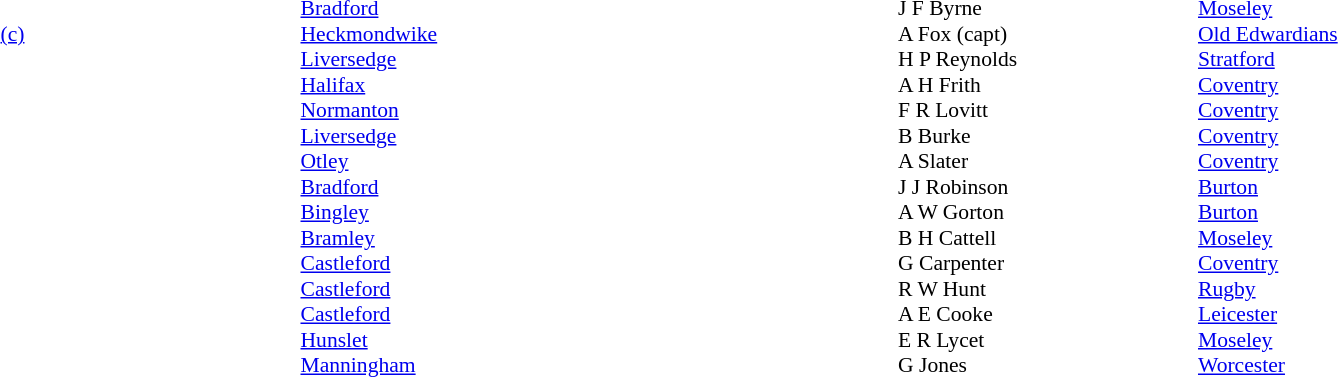<table width="80%">
<tr>
<td valign="top" width="50%"><br><table style="font-size: 90%" cellspacing="0" cellpadding="0">
<tr>
<th width="20"></th>
<th width="200"></th>
</tr>
<tr>
<td></td>
<td></td>
<td><a href='#'>Bradford</a></td>
</tr>
<tr>
<td></td>
<td> <a href='#'>(c)</a></td>
<td><a href='#'>Heckmondwike</a></td>
</tr>
<tr>
<td></td>
<td></td>
<td><a href='#'>Liversedge</a></td>
</tr>
<tr>
<td></td>
<td></td>
<td><a href='#'>Halifax</a></td>
</tr>
<tr>
<td></td>
<td></td>
<td><a href='#'>Normanton</a></td>
</tr>
<tr>
<td></td>
<td></td>
<td><a href='#'>Liversedge</a></td>
</tr>
<tr>
<td></td>
<td></td>
<td><a href='#'>Otley</a></td>
</tr>
<tr>
<td></td>
<td></td>
<td><a href='#'>Bradford</a></td>
</tr>
<tr>
<td></td>
<td></td>
<td><a href='#'>Bingley</a></td>
</tr>
<tr>
<td></td>
<td></td>
<td><a href='#'>Bramley</a></td>
</tr>
<tr>
<td></td>
<td></td>
<td><a href='#'>Castleford</a></td>
</tr>
<tr>
<td></td>
<td></td>
<td><a href='#'>Castleford</a></td>
</tr>
<tr>
<td></td>
<td></td>
<td><a href='#'>Castleford</a></td>
</tr>
<tr>
<td></td>
<td></td>
<td><a href='#'>Hunslet</a></td>
</tr>
<tr>
<td></td>
<td></td>
<td><a href='#'>Manningham</a></td>
</tr>
<tr>
</tr>
</table>
</td>
<td valign="top" width="50%"><br><table style="font-size: 90%" cellspacing="0" cellpadding="0" align="center">
<tr>
<th width="20"></th>
<th width="200"></th>
</tr>
<tr>
<td></td>
<td>J F Byrne</td>
<td><a href='#'>Moseley</a></td>
</tr>
<tr>
<td></td>
<td>A Fox (capt)</td>
<td><a href='#'>Old Edwardians</a></td>
</tr>
<tr>
<td></td>
<td>H P Reynolds</td>
<td><a href='#'>Stratford</a></td>
</tr>
<tr>
<td></td>
<td>A H Frith</td>
<td><a href='#'>Coventry</a></td>
</tr>
<tr>
<td></td>
<td>F R Lovitt</td>
<td><a href='#'>Coventry</a></td>
</tr>
<tr>
<td></td>
<td>B Burke</td>
<td><a href='#'>Coventry</a></td>
</tr>
<tr>
<td></td>
<td>A Slater</td>
<td><a href='#'>Coventry</a></td>
</tr>
<tr>
<td></td>
<td>J J Robinson</td>
<td><a href='#'>Burton</a></td>
</tr>
<tr>
<td></td>
<td>A W Gorton</td>
<td><a href='#'>Burton</a></td>
</tr>
<tr>
<td></td>
<td>B H Cattell</td>
<td><a href='#'>Moseley</a></td>
</tr>
<tr>
<td></td>
<td>G Carpenter</td>
<td><a href='#'>Coventry</a></td>
</tr>
<tr>
<td></td>
<td>R W Hunt</td>
<td><a href='#'>Rugby</a></td>
</tr>
<tr>
<td></td>
<td>A E Cooke</td>
<td><a href='#'>Leicester</a></td>
</tr>
<tr>
<td></td>
<td>E R Lycet</td>
<td><a href='#'>Moseley</a></td>
</tr>
<tr>
<td></td>
<td>G Jones</td>
<td><a href='#'>Worcester</a></td>
</tr>
<tr>
</tr>
</table>
</td>
</tr>
</table>
